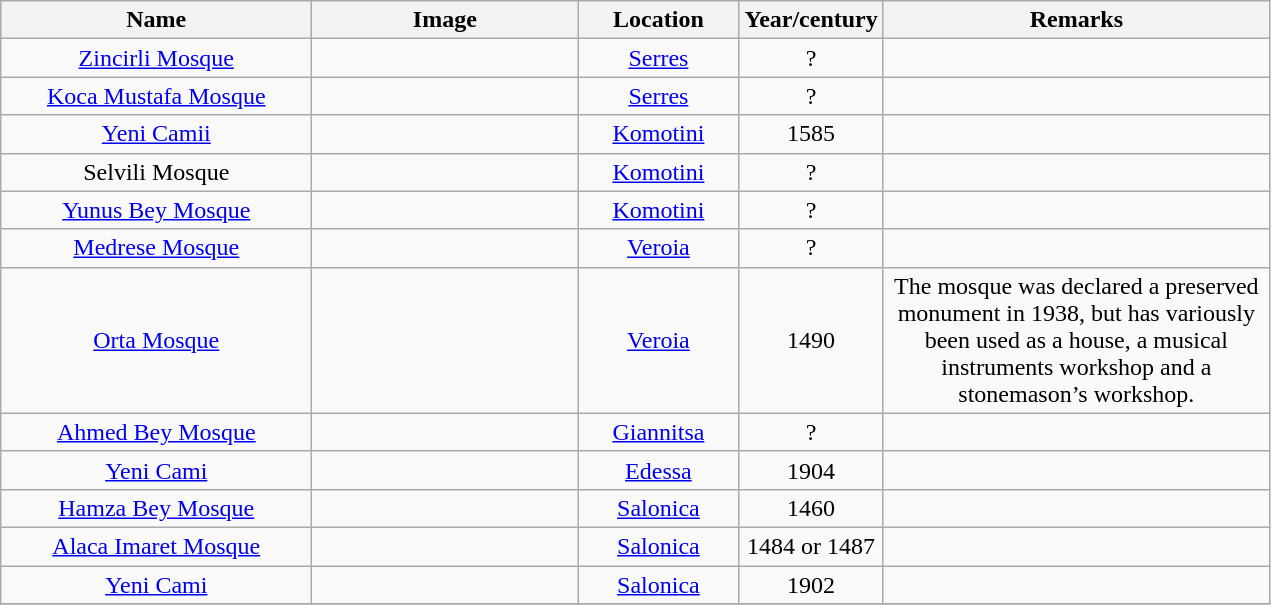<table class="wikitable sortable" style="text-align:center">
<tr>
<th align=left width=200px>Name</th>
<th align=center width=170px class=unsortable>Image</th>
<th align=left width=100px>Location</th>
<th align=left width=050px>Year/century</th>
<th align=left width=250px class=unsortable>Remarks</th>
</tr>
<tr>
<td><a href='#'>Zincirli Mosque</a></td>
<td></td>
<td><a href='#'>Serres</a></td>
<td>?</td>
<td></td>
</tr>
<tr>
<td><a href='#'>Koca Mustafa Mosque</a></td>
<td></td>
<td><a href='#'>Serres</a></td>
<td>?</td>
<td></td>
</tr>
<tr>
<td><a href='#'>Yeni Camii</a></td>
<td></td>
<td><a href='#'>Komotini</a></td>
<td>1585</td>
<td></td>
</tr>
<tr>
<td>Selvili Mosque</td>
<td></td>
<td><a href='#'>Komotini</a></td>
<td>?</td>
<td></td>
</tr>
<tr>
<td><a href='#'>Yunus Bey Mosque</a></td>
<td></td>
<td><a href='#'>Komotini</a></td>
<td>?</td>
<td></td>
</tr>
<tr>
<td><a href='#'>Medrese Mosque</a></td>
<td></td>
<td><a href='#'>Veroia</a></td>
<td>?</td>
<td></td>
</tr>
<tr>
<td><a href='#'>Orta Mosque</a></td>
<td></td>
<td><a href='#'>Veroia</a></td>
<td>1490</td>
<td>The mosque was declared a preserved monument in 1938, but has variously been used as a house, a musical instruments workshop and a stonemason’s workshop.</td>
</tr>
<tr>
<td><a href='#'>Ahmed Bey Mosque</a></td>
<td></td>
<td><a href='#'>Giannitsa</a></td>
<td>?</td>
<td></td>
</tr>
<tr>
<td><a href='#'>Yeni Cami</a></td>
<td></td>
<td><a href='#'>Εdessa</a></td>
<td>1904</td>
<td></td>
</tr>
<tr>
<td><a href='#'>Hamza Bey Mosque</a></td>
<td></td>
<td><a href='#'>Salonica</a></td>
<td>1460</td>
<td></td>
</tr>
<tr>
<td><a href='#'>Alaca Imaret Mosque</a></td>
<td></td>
<td><a href='#'>Salonica</a></td>
<td>1484 or 1487</td>
<td></td>
</tr>
<tr>
<td><a href='#'>Yeni Cami</a></td>
<td></td>
<td><a href='#'>Salonica</a></td>
<td>1902</td>
<td></td>
</tr>
<tr>
</tr>
</table>
